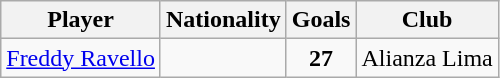<table class="wikitable">
<tr>
<th>Player</th>
<th>Nationality</th>
<th>Goals</th>
<th>Club</th>
</tr>
<tr align=center>
<td><a href='#'>Freddy Ravello</a></td>
<td></td>
<td><strong>27</strong></td>
<td>Alianza Lima</td>
</tr>
</table>
